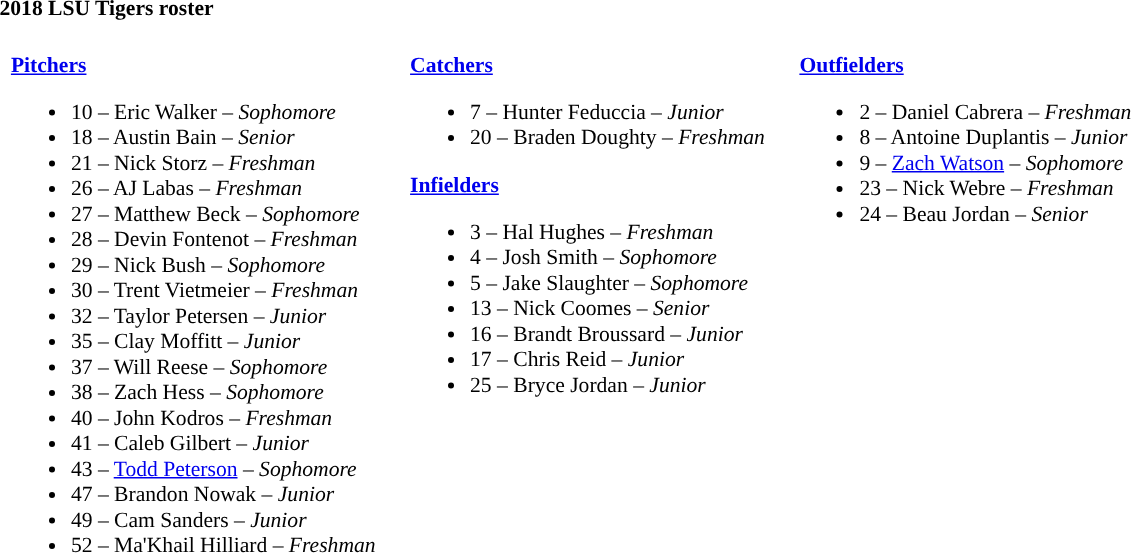<table class="toccolours" style="text-align: left; font-size:90%;">
<tr>
<th colspan="9">2018 LSU Tigers roster</th>
</tr>
<tr>
<td width="03"> </td>
<td valign="top"><br><strong><a href='#'>Pitchers</a></strong><ul><li>10 – Eric Walker – <em>Sophomore</em></li><li>18 – Austin Bain – <em>Senior</em></li><li>21 – Nick Storz – <em>Freshman</em></li><li>26 – AJ Labas – <em>Freshman</em></li><li>27 – Matthew Beck – <em>Sophomore</em></li><li>28 – Devin Fontenot – <em>Freshman</em></li><li>29 – Nick Bush – <em>Sophomore</em></li><li>30 – Trent Vietmeier – <em>Freshman</em></li><li>32 – Taylor Petersen – <em>Junior</em></li><li>35 – Clay Moffitt  – <em>Junior</em></li><li>37 – Will Reese – <em>Sophomore</em></li><li>38 – Zach Hess – <em>Sophomore</em></li><li>40 – John Kodros – <em>Freshman</em></li><li>41 – Caleb Gilbert – <em>Junior</em></li><li>43 – <a href='#'>Todd Peterson</a> – <em>Sophomore</em></li><li>47 – Brandon Nowak – <em>Junior</em></li><li>49 – Cam Sanders – <em>Junior</em></li><li>52 – Ma'Khail Hilliard – <em>Freshman</em></li></ul></td>
<td width="15"> </td>
<td valign="top"><br><strong><a href='#'>Catchers</a></strong><ul><li>7 – Hunter Feduccia – <em>Junior</em></li><li>20 – Braden Doughty – <em>Freshman</em></li></ul><strong><a href='#'>Infielders</a></strong><ul><li>3 – Hal Hughes – <em>Freshman</em></li><li>4 – Josh Smith – <em>Sophomore</em></li><li>5 – Jake Slaughter – <em>Sophomore</em></li><li>13 – Nick Coomes – <em>Senior</em></li><li>16 – Brandt Broussard – <em>Junior</em></li><li>17 – Chris Reid – <em>Junior</em></li><li>25 – Bryce Jordan – <em>Junior</em></li></ul></td>
<td width="15"> </td>
<td valign="top"><br><strong><a href='#'>Outfielders</a></strong><ul><li>2 – Daniel Cabrera – <em>Freshman</em></li><li>8 – Antoine Duplantis – <em>Junior</em></li><li>9 – <a href='#'>Zach Watson</a> – <em>Sophomore</em></li><li>23 – Nick Webre – <em>Freshman</em></li><li>24 – Beau Jordan – <em>Senior</em></li></ul></td>
<td width="25"> </td>
</tr>
</table>
